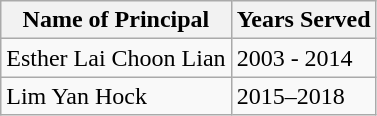<table class="wikitable">
<tr>
<th>Name of Principal</th>
<th>Years Served</th>
</tr>
<tr>
<td>Esther Lai Choon Lian</td>
<td>2003 - 2014</td>
</tr>
<tr>
<td>Lim Yan Hock</td>
<td>2015–2018</td>
</tr>
</table>
